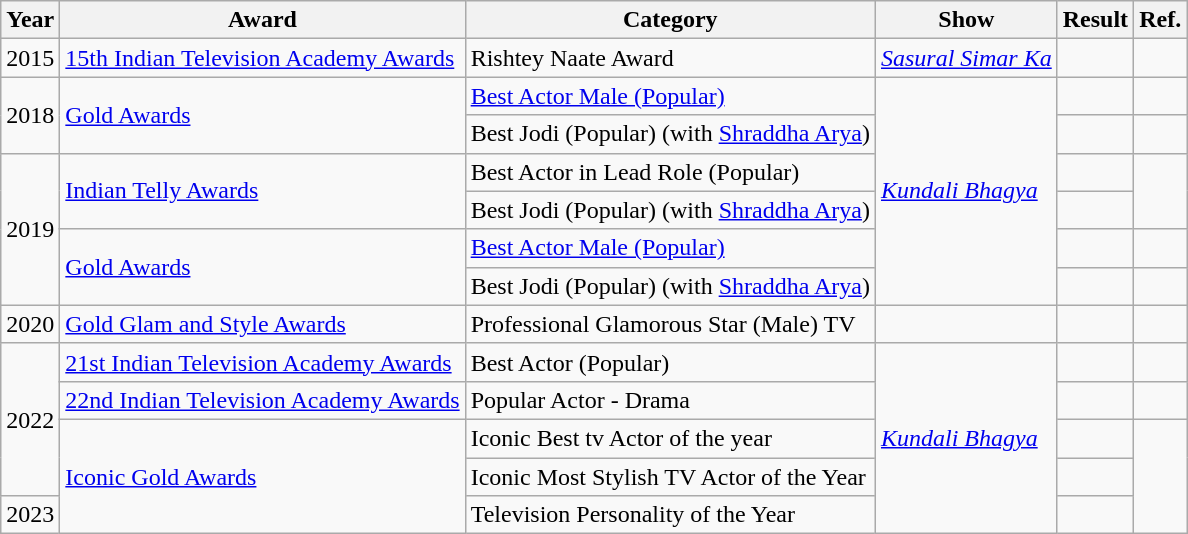<table class="wikitable sortable">
<tr>
<th>Year</th>
<th>Award</th>
<th>Category</th>
<th>Show</th>
<th>Result</th>
<th>Ref.</th>
</tr>
<tr>
<td>2015</td>
<td><a href='#'>15th Indian Television Academy Awards</a></td>
<td>Rishtey Naate Award</td>
<td><em><a href='#'>Sasural Simar Ka</a></em></td>
<td></td>
<td></td>
</tr>
<tr>
<td rowspan="2">2018</td>
<td rowspan="2"><a href='#'>Gold Awards</a></td>
<td><a href='#'>Best Actor Male (Popular)</a></td>
<td rowspan="6"><em><a href='#'>Kundali Bhagya</a></em></td>
<td></td>
<td></td>
</tr>
<tr>
<td>Best Jodi (Popular) (with <a href='#'>Shraddha Arya</a>)</td>
<td></td>
<td></td>
</tr>
<tr>
<td rowspan="4">2019</td>
<td rowspan="2"><a href='#'>Indian Telly Awards</a></td>
<td>Best Actor in Lead Role (Popular)</td>
<td></td>
<td rowspan=2></td>
</tr>
<tr>
<td>Best Jodi (Popular) (with <a href='#'>Shraddha Arya</a>)</td>
<td></td>
</tr>
<tr>
<td rowspan=2><a href='#'>Gold Awards</a></td>
<td><a href='#'>Best Actor Male (Popular)</a></td>
<td></td>
<td></td>
</tr>
<tr>
<td>Best Jodi (Popular) (with <a href='#'>Shraddha Arya</a>)</td>
<td></td>
<td></td>
</tr>
<tr>
<td>2020</td>
<td><a href='#'>Gold Glam and Style Awards</a></td>
<td>Professional Glamorous Star (Male) TV</td>
<td></td>
<td></td>
</tr>
<tr>
<td rowspan="4">2022</td>
<td><a href='#'>21st Indian Television Academy Awards</a></td>
<td>Best Actor (Popular)</td>
<td rowspan="5"><em><a href='#'>Kundali Bhagya</a></em></td>
<td></td>
<td></td>
</tr>
<tr>
<td><a href='#'>22nd Indian Television Academy Awards</a></td>
<td>Popular Actor - Drama</td>
<td></td>
<td></td>
</tr>
<tr>
<td rowspan="3"><a href='#'>Iconic Gold Awards</a></td>
<td>Iconic Best tv Actor of the year</td>
<td></td>
</tr>
<tr>
<td>Iconic Most Stylish TV Actor of the Year</td>
<td></td>
</tr>
<tr>
<td>2023</td>
<td>Television Personality of the Year</td>
<td></td>
</tr>
</table>
